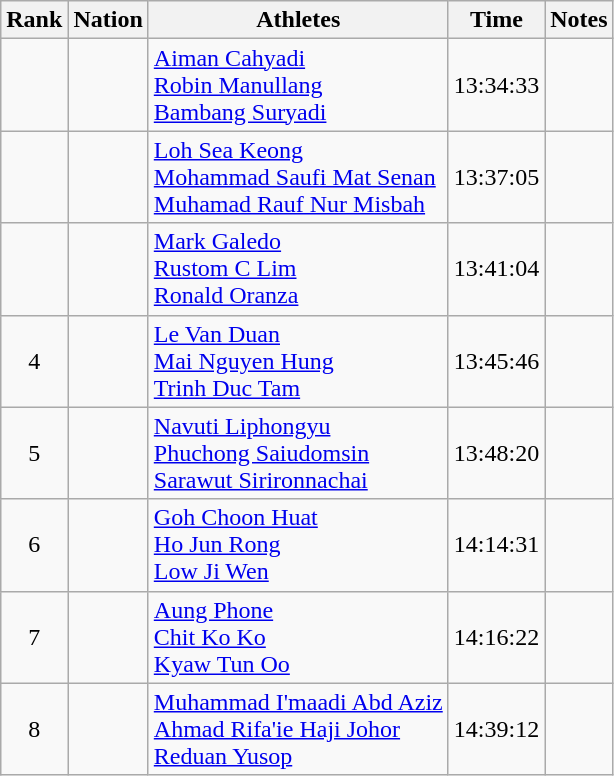<table class="wikitable" style="text-align:center">
<tr>
<th>Rank</th>
<th>Nation</th>
<th>Athletes</th>
<th>Time</th>
<th>Notes</th>
</tr>
<tr>
<td></td>
<td align=left></td>
<td align=left><a href='#'>Aiman Cahyadi</a> <br><a href='#'>Robin Manullang</a> <br><a href='#'>Bambang Suryadi</a></td>
<td>13:34:33</td>
<td></td>
</tr>
<tr>
<td></td>
<td align=left></td>
<td align=left><a href='#'>Loh Sea Keong</a> <br><a href='#'>Mohammad Saufi Mat Senan</a> <br><a href='#'>Muhamad Rauf Nur Misbah</a></td>
<td>13:37:05</td>
<td></td>
</tr>
<tr>
<td></td>
<td align=left></td>
<td align=left><a href='#'>Mark Galedo</a> <br><a href='#'>Rustom C Lim</a> <br><a href='#'>Ronald Oranza</a></td>
<td>13:41:04</td>
<td></td>
</tr>
<tr>
<td>4</td>
<td align=left></td>
<td align=left><a href='#'>Le Van Duan</a> <br><a href='#'>Mai Nguyen Hung</a> <br><a href='#'>Trinh Duc Tam</a></td>
<td>13:45:46</td>
<td></td>
</tr>
<tr>
<td>5</td>
<td align=left></td>
<td align=left><a href='#'>Navuti Liphongyu</a> <br><a href='#'>Phuchong Saiudomsin</a> <br><a href='#'>Sarawut Sirironnachai</a></td>
<td>13:48:20</td>
<td></td>
</tr>
<tr>
<td>6</td>
<td align=left></td>
<td align=left><a href='#'>Goh Choon Huat</a> <br><a href='#'>Ho Jun Rong</a> <br><a href='#'>Low Ji Wen</a></td>
<td>14:14:31</td>
<td></td>
</tr>
<tr>
<td>7</td>
<td align=left></td>
<td align=left><a href='#'>Aung Phone</a> <br><a href='#'>Chit Ko Ko</a> <br><a href='#'>Kyaw Tun Oo</a></td>
<td>14:16:22</td>
<td></td>
</tr>
<tr>
<td>8</td>
<td align=left></td>
<td align=left><a href='#'>Muhammad I'maadi Abd Aziz</a> <br><a href='#'>Ahmad Rifa'ie Haji Johor</a> <br><a href='#'>Reduan Yusop</a></td>
<td>14:39:12</td>
<td></td>
</tr>
</table>
